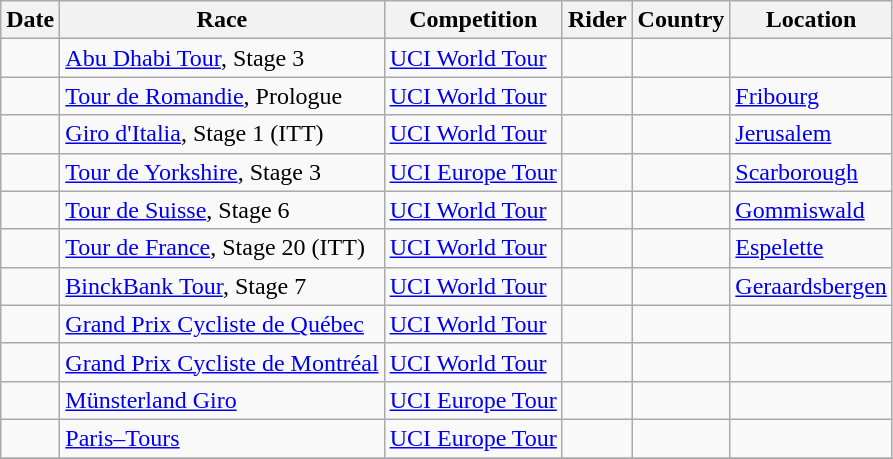<table class="wikitable sortable">
<tr>
<th>Date</th>
<th>Race</th>
<th>Competition</th>
<th>Rider</th>
<th>Country</th>
<th>Location</th>
</tr>
<tr>
<td></td>
<td><a href='#'>Abu Dhabi Tour</a>, Stage 3</td>
<td><a href='#'>UCI World Tour</a></td>
<td></td>
<td></td>
<td></td>
</tr>
<tr>
<td></td>
<td><a href='#'>Tour de Romandie</a>, Prologue</td>
<td><a href='#'>UCI World Tour</a></td>
<td></td>
<td></td>
<td><a href='#'>Fribourg</a></td>
</tr>
<tr>
<td></td>
<td><a href='#'>Giro d'Italia</a>, Stage 1 (ITT)</td>
<td><a href='#'>UCI World Tour</a></td>
<td></td>
<td></td>
<td><a href='#'>Jerusalem</a></td>
</tr>
<tr>
<td></td>
<td><a href='#'>Tour de Yorkshire</a>, Stage 3</td>
<td><a href='#'>UCI Europe Tour</a></td>
<td></td>
<td></td>
<td><a href='#'>Scarborough</a></td>
</tr>
<tr>
<td></td>
<td><a href='#'>Tour de Suisse</a>, Stage 6</td>
<td><a href='#'>UCI World Tour</a></td>
<td></td>
<td></td>
<td><a href='#'>Gommiswald</a></td>
</tr>
<tr>
<td></td>
<td><a href='#'>Tour de France</a>, Stage 20 (ITT)</td>
<td><a href='#'>UCI World Tour</a></td>
<td></td>
<td></td>
<td><a href='#'>Espelette</a></td>
</tr>
<tr>
<td></td>
<td><a href='#'>BinckBank Tour</a>, Stage 7</td>
<td><a href='#'>UCI World Tour</a></td>
<td></td>
<td></td>
<td><a href='#'>Geraardsbergen</a></td>
</tr>
<tr>
<td></td>
<td><a href='#'>Grand Prix Cycliste de Québec</a></td>
<td><a href='#'>UCI World Tour</a></td>
<td></td>
<td></td>
<td></td>
</tr>
<tr>
<td></td>
<td><a href='#'>Grand Prix Cycliste de Montréal</a></td>
<td><a href='#'>UCI World Tour</a></td>
<td></td>
<td></td>
<td></td>
</tr>
<tr>
<td></td>
<td><a href='#'>Münsterland Giro</a></td>
<td><a href='#'>UCI Europe Tour</a></td>
<td></td>
<td></td>
<td></td>
</tr>
<tr>
<td></td>
<td><a href='#'>Paris–Tours</a></td>
<td><a href='#'>UCI Europe Tour</a></td>
<td></td>
<td></td>
<td></td>
</tr>
<tr>
</tr>
</table>
